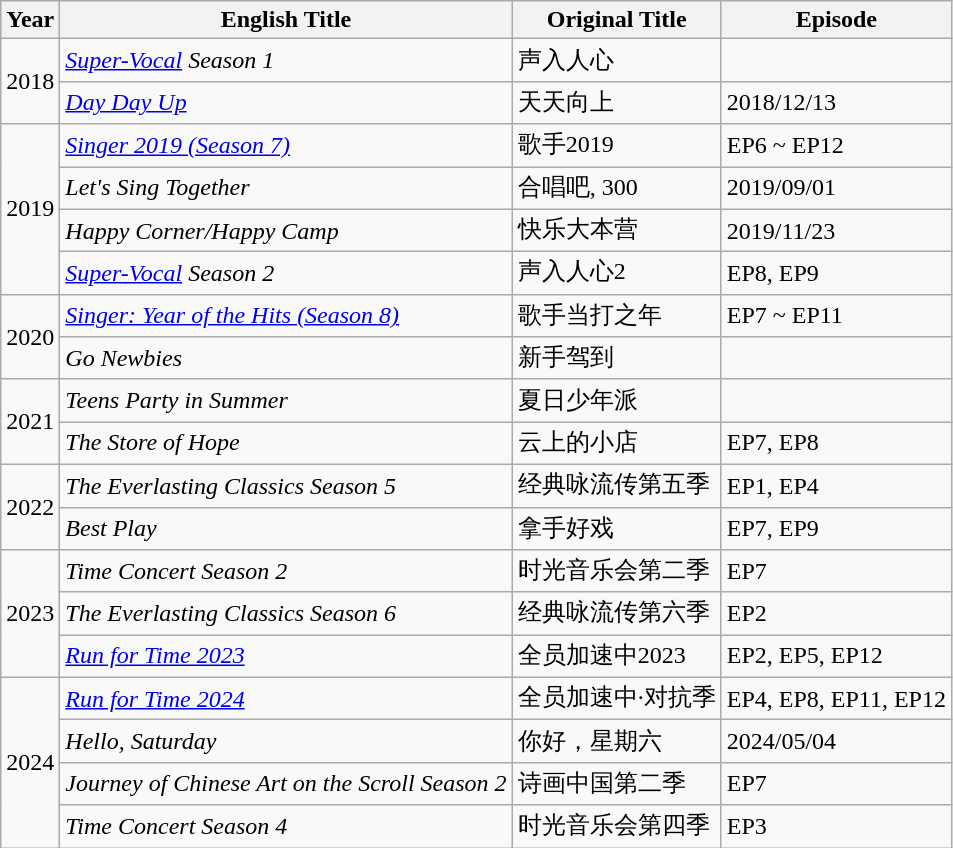<table class="wikitable">
<tr>
<th>Year</th>
<th>English Title</th>
<th>Original Title</th>
<th>Episode</th>
</tr>
<tr>
<td rowspan="2">2018</td>
<td><em><a href='#'>Super-Vocal</a> Season 1</em></td>
<td>声入人心</td>
<td></td>
</tr>
<tr>
<td><em><a href='#'>Day Day Up</a></em></td>
<td>天天向上</td>
<td>2018/12/13</td>
</tr>
<tr>
<td rowspan="4">2019</td>
<td><a href='#'><em>Singer 2019 (Season 7)</em></a></td>
<td>歌手2019</td>
<td>EP6 ~ EP12</td>
</tr>
<tr>
<td><em>Let's Sing Together</em></td>
<td>合唱吧, 300</td>
<td>2019/09/01</td>
</tr>
<tr>
<td><em>Happy Corner/Happy Camp</em></td>
<td>快乐大本营</td>
<td>2019/11/23</td>
</tr>
<tr>
<td><em><a href='#'>Super-Vocal</a> Season 2</em></td>
<td>声入人心2</td>
<td>EP8, EP9</td>
</tr>
<tr>
<td rowspan="2">2020</td>
<td><a href='#'><em>Singer: Year of the Hits (Season 8)</em></a></td>
<td>歌手当打之年</td>
<td>EP7 ~ EP11</td>
</tr>
<tr>
<td><em>Go Newbies</em></td>
<td>新手驾到</td>
<td></td>
</tr>
<tr>
<td rowspan="2">2021</td>
<td><em>Teens Party in Summer</em></td>
<td>夏日少年派</td>
<td></td>
</tr>
<tr>
<td><em>The Store of Hope</em></td>
<td>云上的小店</td>
<td>EP7, EP8</td>
</tr>
<tr>
<td rowspan="2">2022</td>
<td><em>The Everlasting Classics Season 5</em></td>
<td>经典咏流传第五季</td>
<td>EP1, EP4</td>
</tr>
<tr>
<td><em>Best Play</em></td>
<td>拿手好戏</td>
<td>EP7, EP9</td>
</tr>
<tr>
<td rowspan="3">2023</td>
<td><em>Time Concert Season 2</em></td>
<td>时光音乐会第二季</td>
<td>EP7</td>
</tr>
<tr>
<td><em>The Everlasting Classics Season 6</em></td>
<td>经典咏流传第六季</td>
<td>EP2</td>
</tr>
<tr>
<td><a href='#'><em>Run for Time 2023</em></a></td>
<td>全员加速中2023</td>
<td>EP2, EP5, EP12</td>
</tr>
<tr>
<td rowspan="4">2024</td>
<td><em><a href='#'>Run for Time 2024</a></em></td>
<td>全员加速中·对抗季</td>
<td>EP4, EP8, EP11, EP12</td>
</tr>
<tr>
<td><em>Hello, Saturday</em></td>
<td>你好，星期六</td>
<td>2024/05/04</td>
</tr>
<tr>
<td><em>Journey of Chinese Art on the Scroll Season 2</em></td>
<td>诗画中国第二季</td>
<td>EP7</td>
</tr>
<tr>
<td><em>Time Concert Season 4</em></td>
<td>时光音乐会第四季</td>
<td>EP3</td>
</tr>
</table>
